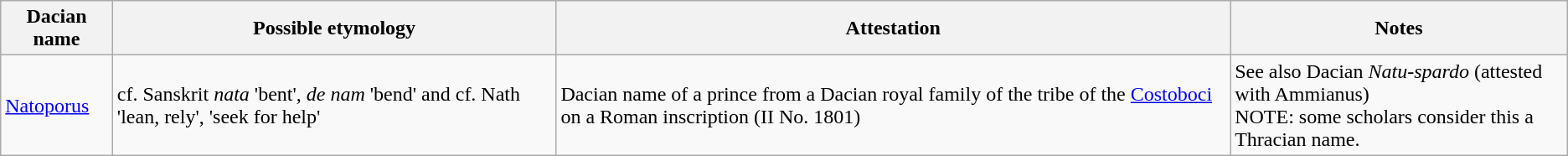<table class="wikitable">
<tr>
<th>Dacian name</th>
<th>Possible etymology</th>
<th>Attestation</th>
<th>Notes</th>
</tr>
<tr>
<td><a href='#'>Natoporus</a></td>
<td>cf. Sanskrit <em>nata</em> 'bent', <em>de nam</em> 'bend' and cf. Nath 'lean, rely', 'seek for help'</td>
<td>Dacian name of a prince from a Dacian royal family of the tribe of the <a href='#'>Costoboci</a> on a Roman inscription (II No. 1801) </td>
<td>See also Dacian <em>Natu-spardo</em> (attested with Ammianus)<br>NOTE: some scholars consider this a Thracian name.</td>
</tr>
</table>
